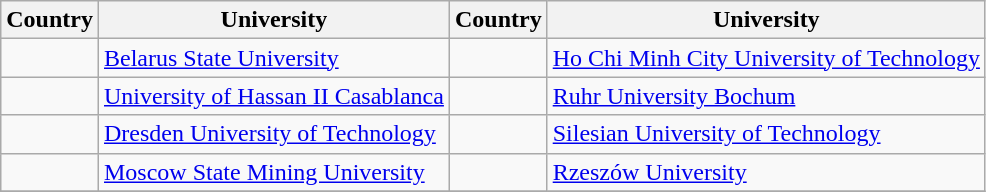<table class="wikitable">
<tr>
<th>Country</th>
<th>University</th>
<th>Country</th>
<th>University</th>
</tr>
<tr>
<td><em></em></td>
<td><a href='#'>Belarus State University</a></td>
<td><em></em></td>
<td><a href='#'>Ho Chi Minh City University of Technology</a></td>
</tr>
<tr>
<td><em></em></td>
<td><a href='#'>University of Hassan II Casablanca</a></td>
<td><em></em></td>
<td><a href='#'>Ruhr University Bochum</a></td>
</tr>
<tr>
<td><em></em></td>
<td><a href='#'>Dresden University of Technology</a></td>
<td><em></em></td>
<td><a href='#'>Silesian University of Technology</a></td>
</tr>
<tr>
<td><em></em></td>
<td><a href='#'>Moscow State Mining University</a></td>
<td><em></em></td>
<td><a href='#'>Rzeszów University</a></td>
</tr>
<tr>
</tr>
</table>
